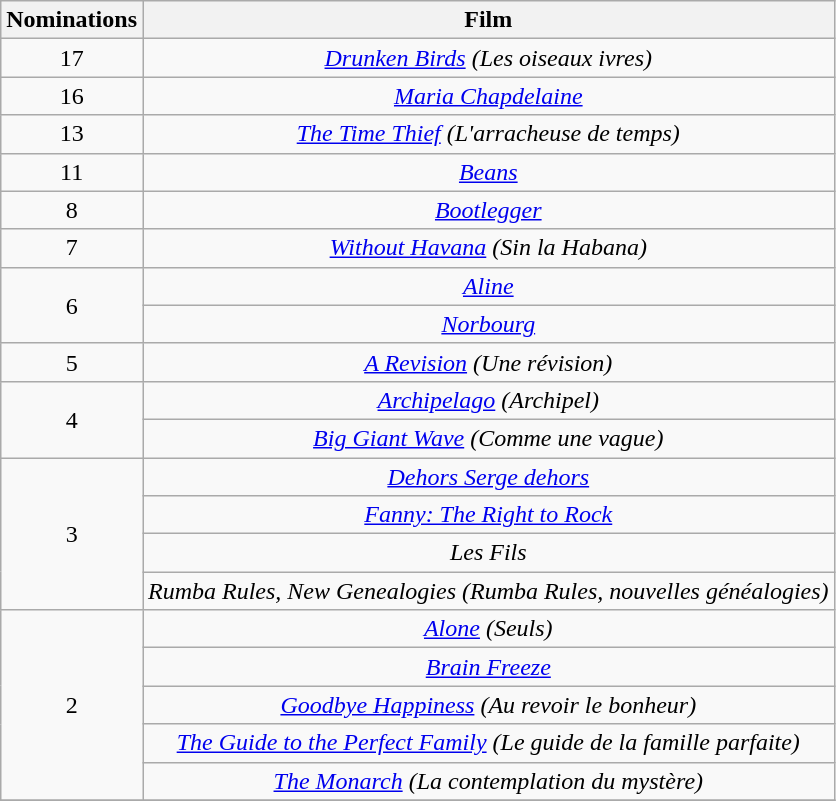<table class="wikitable" style="text-align:center;">
<tr>
<th scope="col" width="17">Nominations</th>
<th scope="col" align="center">Film</th>
</tr>
<tr>
<td rowspan="1" style="text-align:center;">17</td>
<td><em><a href='#'>Drunken Birds</a> (Les oiseaux ivres)</em></td>
</tr>
<tr>
<td rowspan="1" style="text-align:center;">16</td>
<td><em><a href='#'>Maria Chapdelaine</a></em></td>
</tr>
<tr>
<td rowspan="1" style="text-align:center;">13</td>
<td><em><a href='#'>The Time Thief</a> (L'arracheuse de temps)</em></td>
</tr>
<tr>
<td rowspan="1" style="text-align:center;">11</td>
<td><em><a href='#'>Beans</a></em></td>
</tr>
<tr>
<td rowspan="1" style="text-align:center;">8</td>
<td><em><a href='#'>Bootlegger</a></em></td>
</tr>
<tr>
<td rowspan="1" style="text-align:center;">7</td>
<td><em><a href='#'>Without Havana</a> (Sin la Habana)</em></td>
</tr>
<tr>
<td rowspan="2" style="text-align:center;">6</td>
<td><em><a href='#'>Aline</a></em></td>
</tr>
<tr>
<td><em><a href='#'>Norbourg</a></em></td>
</tr>
<tr>
<td rowspan="1" style="text-align:center;">5</td>
<td><em><a href='#'>A Revision</a> (Une révision)</em></td>
</tr>
<tr>
<td rowspan="2" style="text-align:center;">4</td>
<td><em><a href='#'>Archipelago</a> (Archipel)</em></td>
</tr>
<tr>
<td><em><a href='#'>Big Giant Wave</a> (Comme une vague)</em></td>
</tr>
<tr>
<td rowspan="4" style="text-align:center;">3</td>
<td><em><a href='#'>Dehors Serge dehors</a></em></td>
</tr>
<tr>
<td><em><a href='#'>Fanny: The Right to Rock</a></em></td>
</tr>
<tr>
<td><em>Les Fils</em></td>
</tr>
<tr>
<td><em>Rumba Rules, New Genealogies (Rumba Rules, nouvelles généalogies)</em></td>
</tr>
<tr>
<td rowspan="5" style="text-align:center;">2</td>
<td><em><a href='#'>Alone</a> (Seuls)</em></td>
</tr>
<tr>
<td><em><a href='#'>Brain Freeze</a></em></td>
</tr>
<tr>
<td><em><a href='#'>Goodbye Happiness</a> (Au revoir le bonheur)</em></td>
</tr>
<tr>
<td><em><a href='#'>The Guide to the Perfect Family</a> (Le guide de la famille parfaite)</em></td>
</tr>
<tr>
<td><em><a href='#'>The Monarch</a> (La contemplation du mystère)</em></td>
</tr>
<tr>
</tr>
</table>
